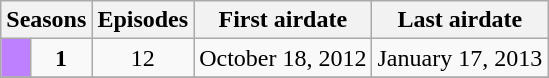<table class="wikitable">
<tr>
<th colspan="2">Seasons</th>
<th>Episodes</th>
<th>First airdate</th>
<th>Last airdate</th>
</tr>
<tr>
<td bgcolor="BF80FF" height="10px"></td>
<td align="center"><strong>1</strong></td>
<td align="center">12</td>
<td align="center">October 18, 2012</td>
<td align="center">January 17, 2013</td>
</tr>
<tr>
</tr>
</table>
